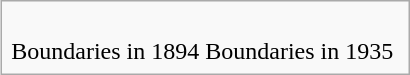<table class="infobox">
<tr>
<td style="text-align:center"><br>Boundaries in 1894</td>
<td style="text-align:center"><br>Boundaries in 1935</td>
<td></td>
</tr>
</table>
